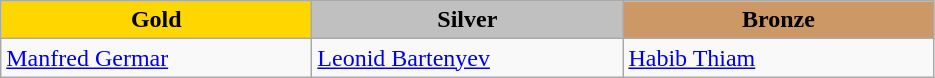<table class="wikitable" style="text-align:left">
<tr align="center">
<td width=200 bgcolor=gold><strong>Gold</strong></td>
<td width=200 bgcolor=silver><strong>Silver</strong></td>
<td width=200 bgcolor=CC9966><strong>Bronze</strong></td>
</tr>
<tr>
<td><a href='#'>Manfred Germar</a><br><em></em></td>
<td><a href='#'>Leonid Bartenyev</a><br><em></em></td>
<td><a href='#'>Habib Thiam</a><br><em></em></td>
</tr>
</table>
